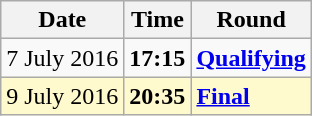<table class="wikitable">
<tr>
<th>Date</th>
<th>Time</th>
<th>Round</th>
</tr>
<tr>
<td>7 July 2016</td>
<td><strong>17:15</strong></td>
<td><strong><a href='#'>Qualifying</a></strong></td>
</tr>
<tr style=background:lemonchiffon>
<td>9 July 2016</td>
<td><strong>20:35</strong></td>
<td><strong><a href='#'>Final</a></strong></td>
</tr>
</table>
